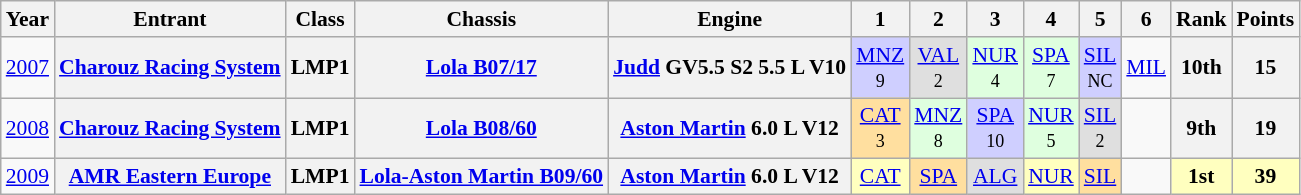<table class="wikitable" style="text-align:center; font-size:90%">
<tr>
<th>Year</th>
<th>Entrant</th>
<th>Class</th>
<th>Chassis</th>
<th>Engine</th>
<th>1</th>
<th>2</th>
<th>3</th>
<th>4</th>
<th>5</th>
<th>6</th>
<th>Rank</th>
<th>Points</th>
</tr>
<tr>
<td><a href='#'>2007</a></td>
<th><a href='#'>Charouz Racing System</a></th>
<th>LMP1</th>
<th><a href='#'>Lola B07/17</a></th>
<th><a href='#'>Judd</a> GV5.5 S2 5.5 L V10</th>
<td style="background:#CFCFFF;"><a href='#'>MNZ</a><br><small>9</small></td>
<td style="background:#DFDFDF;"><a href='#'>VAL</a><br><small>2</small></td>
<td style="background:#DFFFDF;"><a href='#'>NUR</a><br><small>4</small></td>
<td style="background:#DFFFDF;"><a href='#'>SPA</a><br><small>7</small></td>
<td style="background:#CFCFFF;"><a href='#'>SIL</a><br><small>NC</small></td>
<td><a href='#'>MIL</a></td>
<th>10th</th>
<th>15</th>
</tr>
<tr>
<td><a href='#'>2008</a></td>
<th><a href='#'>Charouz Racing System</a></th>
<th>LMP1</th>
<th><a href='#'>Lola B08/60</a></th>
<th><a href='#'>Aston Martin</a> 6.0 L V12</th>
<td style="background:#FFDF9F;"><a href='#'>CAT</a><br><small>3</small></td>
<td style="background:#DFFFDF;"><a href='#'>MNZ</a><br><small>8</small></td>
<td style="background:#CFCFFF;"><a href='#'>SPA</a><br><small>10</small></td>
<td style="background:#DFFFDF;"><a href='#'>NUR</a><br><small>5</small></td>
<td style="background:#DFDFDF;"><a href='#'>SIL</a><br><small>2</small></td>
<td></td>
<th>9th</th>
<th>19</th>
</tr>
<tr>
<td><a href='#'>2009</a></td>
<th><a href='#'>AMR Eastern Europe</a></th>
<th>LMP1</th>
<th><a href='#'>Lola-Aston Martin B09/60</a></th>
<th><a href='#'>Aston Martin</a> 6.0 L V12</th>
<td style="background:#FFFFBF;"><a href='#'>CAT</a><br></td>
<td style="background:#FFDF9F;"><a href='#'>SPA</a><br></td>
<td style="background:#DFDFDF;"><a href='#'>ALG</a><br></td>
<td style="background:#FFFFBF;"><a href='#'>NUR</a><br></td>
<td style="background:#FFDF9F;"><a href='#'>SIL</a><br></td>
<td></td>
<th style="background:#FFFFBF;">1st</th>
<th style="background:#FFFFBF;">39</th>
</tr>
</table>
